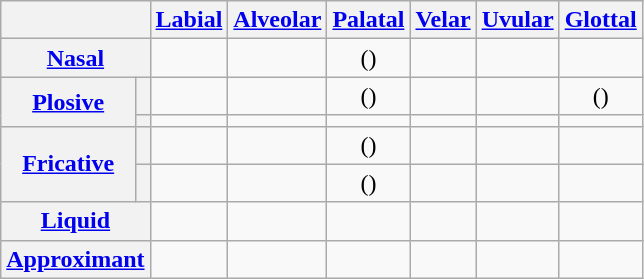<table class="wikitable" style=text-align:center>
<tr>
<th colspan="2"></th>
<th><a href='#'>Labial</a></th>
<th><a href='#'>Alveolar</a></th>
<th><a href='#'>Palatal</a></th>
<th><a href='#'>Velar</a></th>
<th><a href='#'>Uvular</a></th>
<th><a href='#'>Glottal</a></th>
</tr>
<tr>
<th colspan="2"><a href='#'>Nasal</a></th>
<td></td>
<td></td>
<td>()</td>
<td></td>
<td></td>
<td></td>
</tr>
<tr>
<th rowspan="2"><a href='#'>Plosive</a></th>
<th></th>
<td></td>
<td></td>
<td>()</td>
<td></td>
<td></td>
<td>()</td>
</tr>
<tr>
<th></th>
<td></td>
<td></td>
<td></td>
<td></td>
<td></td>
<td></td>
</tr>
<tr>
<th rowspan="2"><a href='#'>Fricative</a></th>
<th></th>
<td></td>
<td></td>
<td>()</td>
<td></td>
<td></td>
<td></td>
</tr>
<tr>
<th></th>
<td></td>
<td></td>
<td>()</td>
<td></td>
<td></td>
<td></td>
</tr>
<tr>
<th colspan="2"><a href='#'>Liquid</a></th>
<td></td>
<td></td>
<td></td>
<td></td>
<td></td>
<td></td>
</tr>
<tr>
<th colspan="2"><a href='#'>Approximant</a></th>
<td></td>
<td></td>
<td></td>
<td></td>
<td></td>
<td></td>
</tr>
</table>
